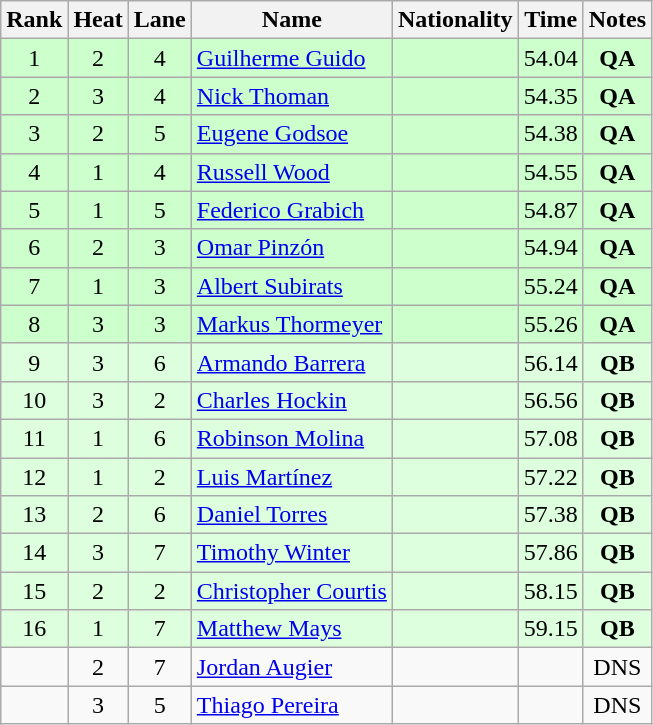<table class="wikitable sortable" style="text-align:center">
<tr>
<th>Rank</th>
<th>Heat</th>
<th>Lane</th>
<th>Name</th>
<th>Nationality</th>
<th>Time</th>
<th>Notes</th>
</tr>
<tr bgcolor=ccffcc>
<td>1</td>
<td>2</td>
<td>4</td>
<td align=left><a href='#'>Guilherme Guido</a></td>
<td align=left></td>
<td>54.04</td>
<td><strong>QA</strong></td>
</tr>
<tr bgcolor=ccffcc>
<td>2</td>
<td>3</td>
<td>4</td>
<td align=left><a href='#'>Nick Thoman</a></td>
<td align=left></td>
<td>54.35</td>
<td><strong>QA</strong></td>
</tr>
<tr bgcolor=ccffcc>
<td>3</td>
<td>2</td>
<td>5</td>
<td align=left><a href='#'>Eugene Godsoe</a></td>
<td align=left></td>
<td>54.38</td>
<td><strong>QA</strong></td>
</tr>
<tr bgcolor=ccffcc>
<td>4</td>
<td>1</td>
<td>4</td>
<td align=left><a href='#'>Russell Wood</a></td>
<td align=left></td>
<td>54.55</td>
<td><strong>QA</strong></td>
</tr>
<tr bgcolor=ccffcc>
<td>5</td>
<td>1</td>
<td>5</td>
<td align=left><a href='#'>Federico Grabich</a></td>
<td align=left></td>
<td>54.87</td>
<td><strong>QA</strong></td>
</tr>
<tr bgcolor=ccffcc>
<td>6</td>
<td>2</td>
<td>3</td>
<td align=left><a href='#'>Omar Pinzón</a></td>
<td align=left></td>
<td>54.94</td>
<td><strong>QA</strong></td>
</tr>
<tr bgcolor=ccffcc>
<td>7</td>
<td>1</td>
<td>3</td>
<td align=left><a href='#'>Albert Subirats</a></td>
<td align=left></td>
<td>55.24</td>
<td><strong>QA</strong></td>
</tr>
<tr bgcolor=ccffcc>
<td>8</td>
<td>3</td>
<td>3</td>
<td align=left><a href='#'>Markus Thormeyer</a></td>
<td align=left></td>
<td>55.26</td>
<td><strong>QA</strong></td>
</tr>
<tr bgcolor=ddffdd>
<td>9</td>
<td>3</td>
<td>6</td>
<td align=left><a href='#'>Armando Barrera</a></td>
<td align=left></td>
<td>56.14</td>
<td><strong>QB</strong></td>
</tr>
<tr bgcolor=ddffdd>
<td>10</td>
<td>3</td>
<td>2</td>
<td align=left><a href='#'>Charles Hockin</a></td>
<td align=left></td>
<td>56.56</td>
<td><strong>QB</strong></td>
</tr>
<tr bgcolor=ddffdd>
<td>11</td>
<td>1</td>
<td>6</td>
<td align=left><a href='#'>Robinson Molina</a></td>
<td align=left></td>
<td>57.08</td>
<td><strong>QB</strong></td>
</tr>
<tr bgcolor=ddffdd>
<td>12</td>
<td>1</td>
<td>2</td>
<td align=left><a href='#'>Luis Martínez</a></td>
<td align=left></td>
<td>57.22</td>
<td><strong>QB</strong></td>
</tr>
<tr bgcolor=ddffdd>
<td>13</td>
<td>2</td>
<td>6</td>
<td align=left><a href='#'>Daniel Torres</a></td>
<td align=left></td>
<td>57.38</td>
<td><strong>QB</strong></td>
</tr>
<tr bgcolor=ddffdd>
<td>14</td>
<td>3</td>
<td>7</td>
<td align=left><a href='#'>Timothy Winter</a></td>
<td align=left></td>
<td>57.86</td>
<td><strong>QB</strong></td>
</tr>
<tr bgcolor=ddffdd>
<td>15</td>
<td>2</td>
<td>2</td>
<td align=left><a href='#'>Christopher Courtis</a></td>
<td align=left></td>
<td>58.15</td>
<td><strong>QB</strong></td>
</tr>
<tr bgcolor=ddffdd>
<td>16</td>
<td>1</td>
<td>7</td>
<td align=left><a href='#'>Matthew Mays</a></td>
<td align=left></td>
<td>59.15</td>
<td><strong>QB</strong></td>
</tr>
<tr>
<td></td>
<td>2</td>
<td>7</td>
<td align=left><a href='#'>Jordan Augier</a></td>
<td align=left></td>
<td></td>
<td>DNS</td>
</tr>
<tr>
<td></td>
<td>3</td>
<td>5</td>
<td align=left><a href='#'>Thiago Pereira</a></td>
<td align=left></td>
<td></td>
<td>DNS</td>
</tr>
</table>
